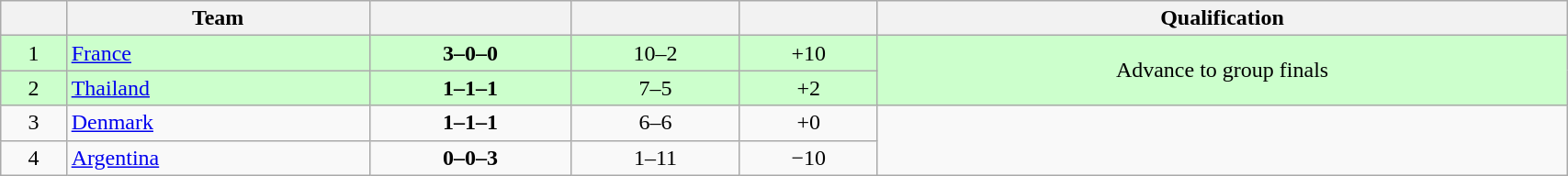<table class=wikitable style="text-align:center; width:90%">
<tr>
<th></th>
<th>Team</th>
<th></th>
<th></th>
<th></th>
<th>Qualification</th>
</tr>
<tr bgcolor=#ccffcc>
<td>1</td>
<td align=left> <a href='#'>France</a></td>
<td><strong>3–0–0</strong></td>
<td>10–2</td>
<td>+10</td>
<td rowspan=2>Advance to group finals</td>
</tr>
<tr bgcolor=#ccffcc>
<td>2</td>
<td align=left> <a href='#'>Thailand</a></td>
<td><strong>1–1–1</strong></td>
<td>7–5</td>
<td>+2</td>
</tr>
<tr>
<td>3</td>
<td align=left> <a href='#'>Denmark</a></td>
<td><strong>1–1–1</strong></td>
<td>6–6</td>
<td>+0</td>
<td rowspan=2></td>
</tr>
<tr>
<td>4</td>
<td align=left> <a href='#'>Argentina</a></td>
<td><strong>0–0–3</strong></td>
<td>1–11</td>
<td>−10</td>
</tr>
</table>
